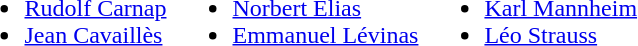<table border="0">
<tr>
<td><br><ul><li><a href='#'>Rudolf Carnap</a></li><li><a href='#'>Jean Cavaillès</a></li></ul></td>
<td><br><ul><li><a href='#'>Norbert Elias</a></li><li><a href='#'>Emmanuel Lévinas</a></li></ul></td>
<td><br><ul><li><a href='#'>Karl Mannheim</a></li><li><a href='#'>Léo Strauss</a></li></ul></td>
</tr>
</table>
